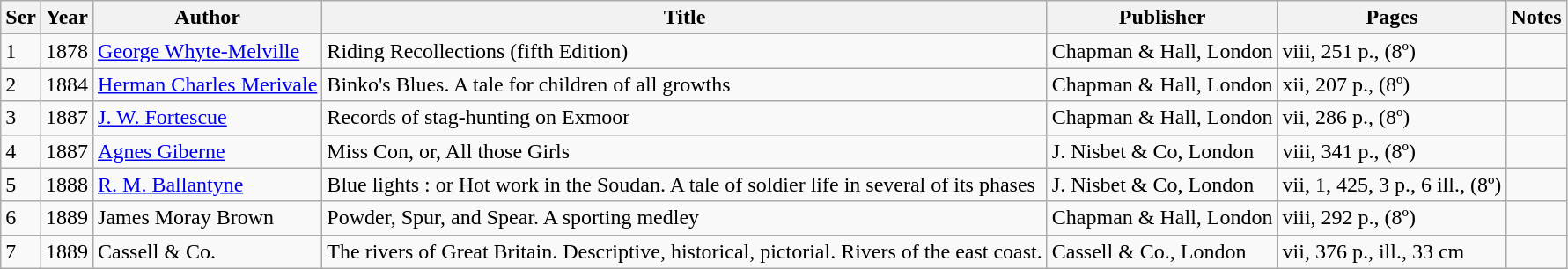<table class="wikitable sortable">
<tr>
<th>Ser</th>
<th>Year</th>
<th>Author</th>
<th>Title</th>
<th>Publisher</th>
<th>Pages</th>
<th>Notes</th>
</tr>
<tr>
<td>1</td>
<td>1878</td>
<td><a href='#'>George Whyte-Melville</a></td>
<td>Riding Recollections (fifth Edition)</td>
<td>Chapman & Hall, London</td>
<td>viii, 251 p., (8º)</td>
<td></td>
</tr>
<tr>
<td>2</td>
<td>1884</td>
<td><a href='#'>Herman Charles Merivale</a></td>
<td>Binko's Blues. A tale for children of all growths</td>
<td>Chapman & Hall, London</td>
<td>xii, 207 p., (8º)</td>
<td></td>
</tr>
<tr>
<td>3</td>
<td>1887</td>
<td><a href='#'>J. W. Fortescue</a></td>
<td>Records of stag-hunting on Exmoor</td>
<td>Chapman & Hall, London</td>
<td>vii, 286 p., (8º)</td>
<td></td>
</tr>
<tr>
<td>4</td>
<td>1887</td>
<td><a href='#'>Agnes Giberne</a></td>
<td>Miss Con, or, All those Girls</td>
<td>J. Nisbet & Co, London</td>
<td>viii, 341 p., (8º)</td>
<td></td>
</tr>
<tr>
<td>5</td>
<td>1888</td>
<td><a href='#'>R. M. Ballantyne</a></td>
<td>Blue lights : or Hot work in the Soudan. A tale of soldier life in several of its phases</td>
<td>J. Nisbet & Co, London</td>
<td>vii, 1, 425, 3 p., 6 ill., (8º)</td>
<td></td>
</tr>
<tr>
<td>6</td>
<td>1889</td>
<td>James Moray Brown</td>
<td>Powder, Spur, and Spear. A sporting medley</td>
<td>Chapman & Hall, London</td>
<td>viii, 292 p., (8º)</td>
<td></td>
</tr>
<tr>
<td>7</td>
<td>1889</td>
<td>Cassell & Co.</td>
<td>The rivers of Great Britain. Descriptive, historical, pictorial. Rivers of the east coast.</td>
<td>Cassell & Co., London</td>
<td>vii, 376 p., ill., 33 cm</td>
<td></td>
</tr>
</table>
